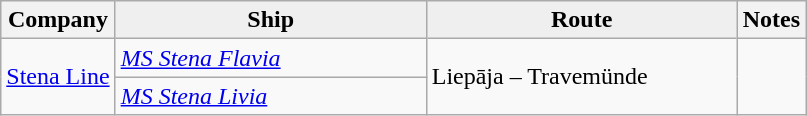<table class="wikitable">
<tr>
<th>Company</th>
<th style="background: #efefef; border-bottom: 1px;width:200px;">Ship</th>
<th style="background: #efefef; border-bottom: 1px;width:200px;">Route</th>
<th>Notes</th>
</tr>
<tr>
<td rowspan="2"> <a href='#'>Stena Line</a></td>
<td rowspan="1"><em><a href='#'>MS Stena Flavia</a></em></td>
<td rowspan="2">Liepāja – Travemünde</td>
</tr>
<tr>
<td rowspan="1"><em><a href='#'>MS Stena Livia</a></em></td>
</tr>
</table>
